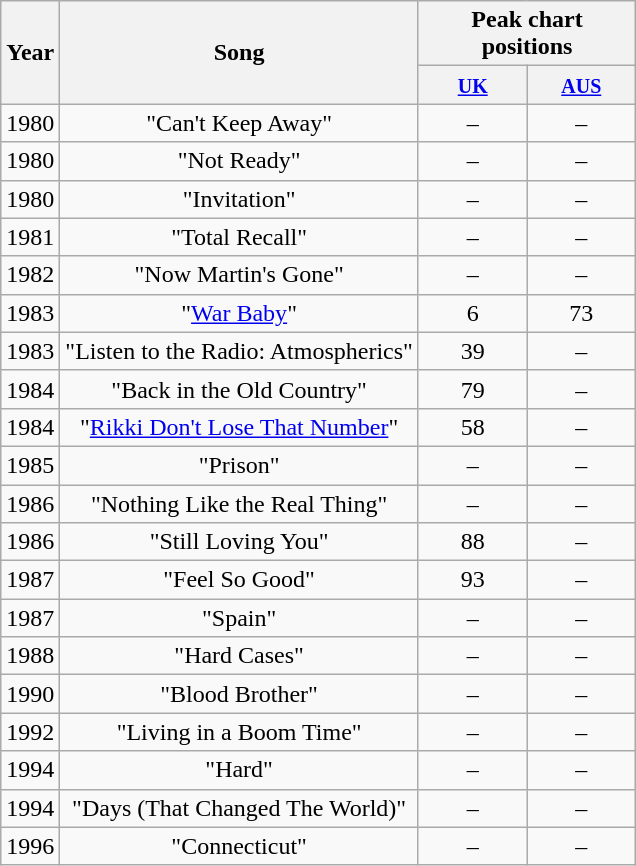<table class="wikitable" style="text-align:center;">
<tr>
<th rowspan="2">Year</th>
<th rowspan="2">Song</th>
<th colspan="2">Peak chart positions</th>
</tr>
<tr>
<th style="width:65px;"><small><a href='#'>UK</a></small><br></th>
<th style="width:65px;"><small><a href='#'>AUS</a></small><br></th>
</tr>
<tr>
<td>1980</td>
<td>"Can't Keep Away"</td>
<td>–</td>
<td>–</td>
</tr>
<tr>
<td>1980</td>
<td>"Not Ready"</td>
<td>–</td>
<td>–</td>
</tr>
<tr>
<td>1980</td>
<td>"Invitation"</td>
<td>–</td>
<td>–</td>
</tr>
<tr>
<td>1981</td>
<td>"Total Recall"</td>
<td>–</td>
<td>–</td>
</tr>
<tr>
<td>1982</td>
<td>"Now Martin's Gone"</td>
<td>–</td>
<td>–</td>
</tr>
<tr>
<td>1983</td>
<td>"<a href='#'>War Baby</a>"</td>
<td>6</td>
<td>73</td>
</tr>
<tr>
<td>1983</td>
<td>"Listen to the Radio: Atmospherics"</td>
<td>39</td>
<td>–</td>
</tr>
<tr>
<td>1984</td>
<td>"Back in the Old Country"</td>
<td>79</td>
<td>–</td>
</tr>
<tr>
<td>1984</td>
<td>"<a href='#'>Rikki Don't Lose That Number</a>"</td>
<td>58</td>
<td>–</td>
</tr>
<tr>
<td>1985</td>
<td>"Prison"</td>
<td>–</td>
<td>–</td>
</tr>
<tr>
<td>1986</td>
<td>"Nothing Like the Real Thing"</td>
<td>–</td>
<td>–</td>
</tr>
<tr>
<td>1986</td>
<td>"Still Loving You"</td>
<td>88</td>
<td>–</td>
</tr>
<tr>
<td>1987</td>
<td>"Feel So Good"</td>
<td>93</td>
<td>–</td>
</tr>
<tr>
<td>1987</td>
<td>"Spain"</td>
<td>–</td>
<td>–</td>
</tr>
<tr>
<td>1988</td>
<td>"Hard Cases"</td>
<td>–</td>
<td>–</td>
</tr>
<tr>
<td>1990</td>
<td>"Blood Brother"</td>
<td>–</td>
<td>–</td>
</tr>
<tr>
<td>1992</td>
<td>"Living in a Boom Time"</td>
<td>–</td>
<td>–</td>
</tr>
<tr>
<td>1994</td>
<td>"Hard"</td>
<td>–</td>
<td>–</td>
</tr>
<tr>
<td>1994</td>
<td>"Days (That Changed The World)"</td>
<td>–</td>
<td>–</td>
</tr>
<tr>
<td>1996</td>
<td>"Connecticut"</td>
<td>–</td>
<td>–</td>
</tr>
</table>
